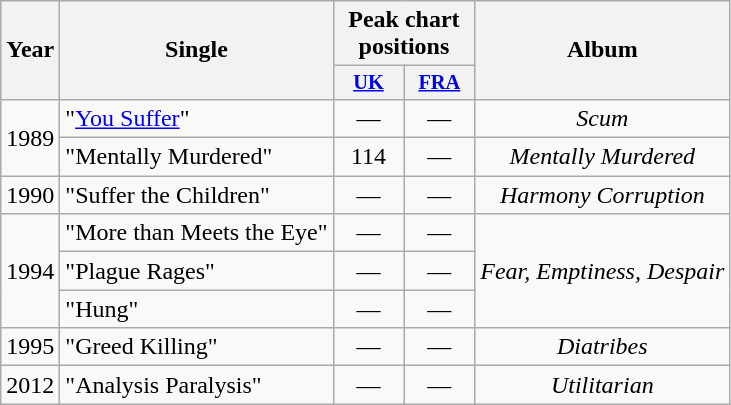<table class="wikitable">
<tr>
<th rowspan="2">Year</th>
<th rowspan="2">Single</th>
<th colspan="2">Peak chart positions</th>
<th rowspan="2">Album</th>
</tr>
<tr>
<th style="width:3em;font-size:85%;"><a href='#'>UK</a><br></th>
<th style="width:3em;font-size:85%;"><a href='#'>FRA</a><br></th>
</tr>
<tr>
<td align="center" rowspan=2>1989</td>
<td style="text-align:left;">"<a href='#'>You Suffer</a>"</td>
<td style="text-align:center;">—</td>
<td style="text-align:center;">—</td>
<td style="text-align:center;"><em>Scum</em></td>
</tr>
<tr>
<td style="text-align:left;">"Mentally Murdered"</td>
<td style="text-align:center;">114</td>
<td style="text-align:center;">—</td>
<td style="text-align:center;"><em>Mentally Murdered</em></td>
</tr>
<tr>
<td align="center">1990</td>
<td style="text-align:left;">"Suffer the Children"</td>
<td style="text-align:center;">—</td>
<td style="text-align:center;">—</td>
<td style="text-align:center;"><em>Harmony Corruption</em></td>
</tr>
<tr>
<td align="center" rowspan=3>1994</td>
<td style="text-align:left;">"More than Meets the Eye"</td>
<td style="text-align:center;">—</td>
<td style="text-align:center;">—</td>
<td style="text-align:center;" rowspan=3><em>Fear, Emptiness, Despair</em></td>
</tr>
<tr>
<td style="text-align:left;">"Plague Rages"</td>
<td style="text-align:center;">—</td>
<td style="text-align:center;">—</td>
</tr>
<tr>
<td style="text-align:left;">"Hung"</td>
<td style="text-align:center;">—</td>
<td style="text-align:center;">—</td>
</tr>
<tr>
<td align="center">1995</td>
<td style="text-align:left;">"Greed Killing"</td>
<td style="text-align:center;">—</td>
<td style="text-align:center;">—</td>
<td style="text-align:center;"><em>Diatribes</em></td>
</tr>
<tr>
<td align="center">2012</td>
<td style="text-align:left;">"Analysis Paralysis"</td>
<td style="text-align:center;">—</td>
<td style="text-align:center;">—</td>
<td style="text-align:center;"><em>Utilitarian</em></td>
</tr>
</table>
